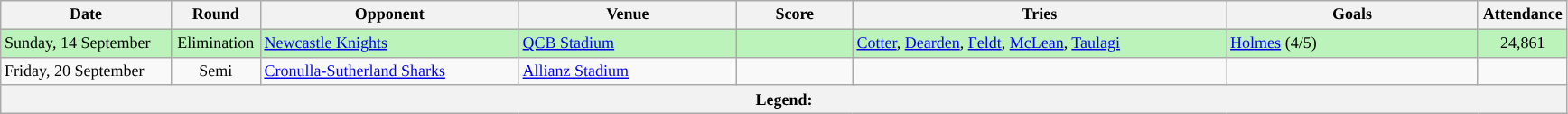<table class="wikitable" style="font-size:75%;">
<tr>
<th style="width:120px;">Date</th>
<th style="width:60px;">Round</th>
<th style="width:185px;">Opponent</th>
<th style="width:155px;">Venue</th>
<th style="width:80px;">Score</th>
<th style="width:270px;">Tries</th>
<th style="width:180px;">Goals</th>
<th style="width:60px;">Attendance</th>
</tr>
<tr style="background:#BBF3BB">
<td>Sunday, 14 September</td>
<td style="text-align:center;">Elimination</td>
<td> <a href='#'>Newcastle Knights</a></td>
<td><a href='#'>QCB Stadium</a></td>
<td style="text-align:center;"></td>
<td><a href='#'>Cotter</a>, <a href='#'>Dearden</a>, <a href='#'>Feldt</a>, <a href='#'>McLean</a>, <a href='#'>Taulagi</a></td>
<td><a href='#'>Holmes</a> (4/5)</td>
<td style="text-align:center;">24,861</td>
</tr>
<tr style="background:">
<td>Friday, 20 September</td>
<td style="text-align:center;">Semi</td>
<td> <a href='#'>Cronulla-Sutherland Sharks</a></td>
<td><a href='#'>Allianz Stadium</a></td>
<td style="text-align:center;"></td>
<td></td>
<td></td>
<td style="text-align:center;"></td>
</tr>
<tr>
<th colspan="8"><strong>Legend</strong>:   </th>
</tr>
</table>
